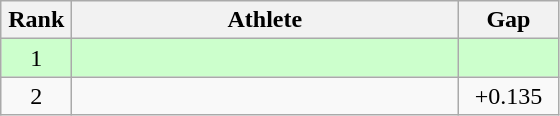<table class=wikitable style="text-align:center">
<tr>
<th width=40>Rank</th>
<th width=250>Athlete</th>
<th width=60>Gap</th>
</tr>
<tr bgcolor="ccffcc">
<td>1</td>
<td align=left></td>
<td></td>
</tr>
<tr>
<td>2</td>
<td align=left></td>
<td>+0.135</td>
</tr>
</table>
